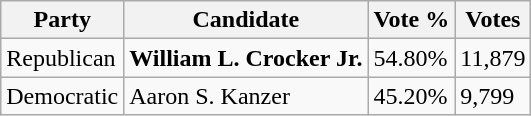<table class="wikitable">
<tr>
<th>Party</th>
<th>Candidate</th>
<th>Vote %</th>
<th>Votes</th>
</tr>
<tr>
<td>Republican</td>
<td><strong>William L. Crocker Jr.</strong></td>
<td>54.80%</td>
<td>11,879</td>
</tr>
<tr>
<td>Democratic</td>
<td>Aaron S. Kanzer</td>
<td>45.20%</td>
<td>9,799</td>
</tr>
</table>
